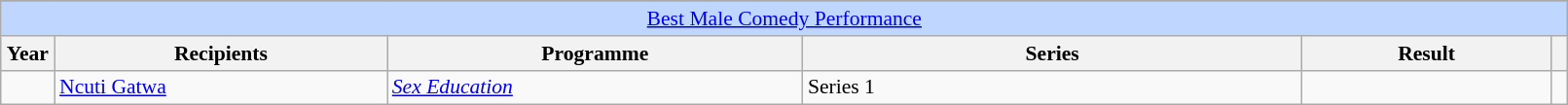<table class="wikitable plainrowheaders" style="font-size: 90%" width=85%>
<tr>
</tr>
<tr ---- bgcolor="#bfd7ff">
<td colspan=6 align=center><a href='#'>Best Male Comedy Performance</a></td>
</tr>
<tr ---- bgcolor="#ebf5ff">
<th scope="col" style="width:2%;">Year</th>
<th scope="col" style="width:20%;">Recipients</th>
<th scope="col" style="width:25%;">Programme</th>
<th scope="col" style="width:30%;">Series</th>
<th scope="col" style="width:15%;">Result</th>
<th scope="col" class="unsortable" style="width:1%;"></th>
</tr>
<tr>
<td></td>
<td><a href='#'>Ncuti Gatwa</a></td>
<td><em><a href='#'>Sex Education</a></em></td>
<td>Series 1</td>
<td></td>
<td></td>
</tr>
</table>
